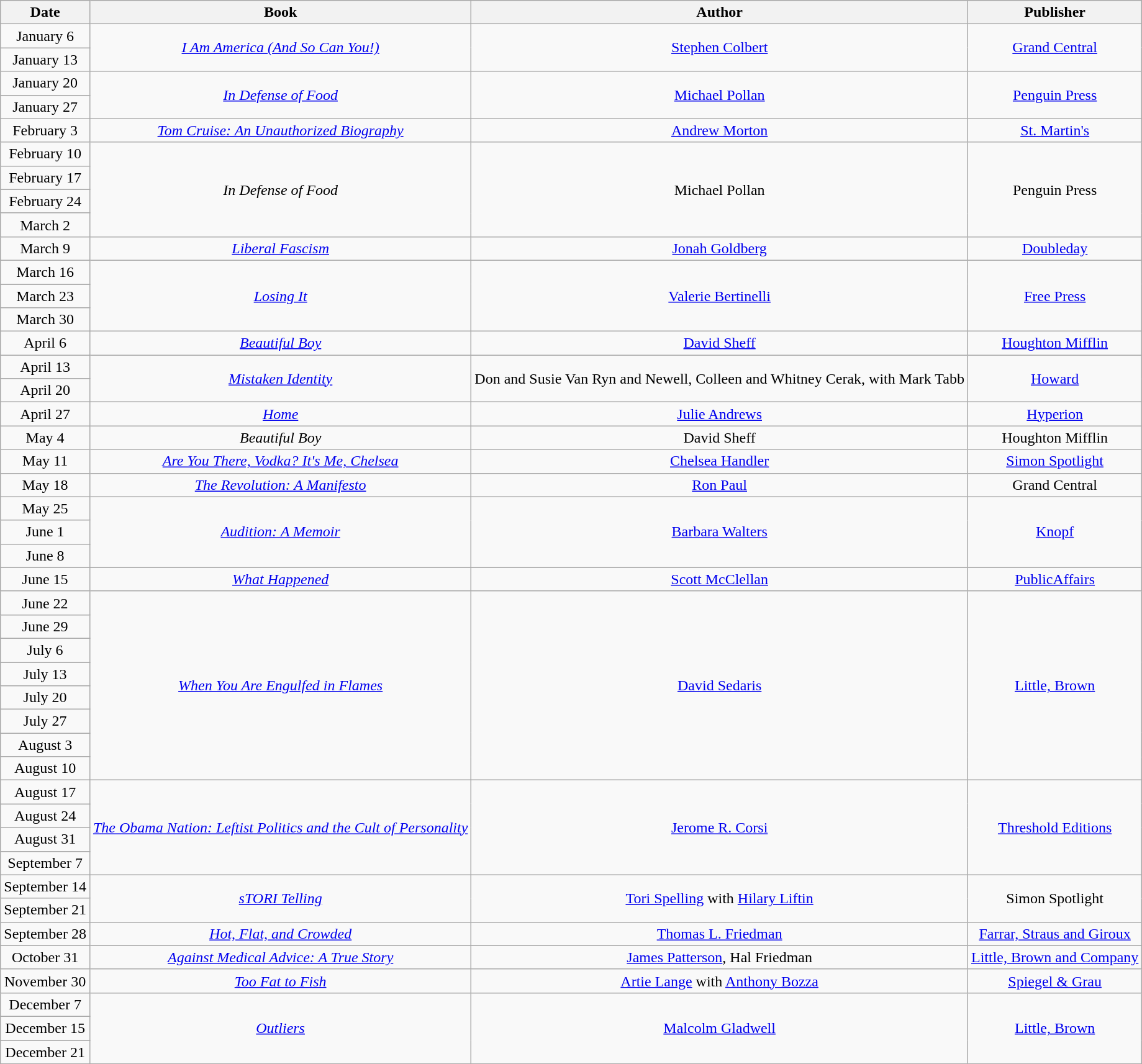<table class="wikitable" style="text-align: center">
<tr>
<th>Date</th>
<th>Book</th>
<th>Author</th>
<th>Publisher</th>
</tr>
<tr>
<td>January 6</td>
<td rowspan="2"><em><a href='#'>I Am America (And So Can You!)</a></em></td>
<td rowspan="2"><a href='#'>Stephen Colbert</a></td>
<td rowspan="2"><a href='#'>Grand Central</a></td>
</tr>
<tr>
<td>January 13</td>
</tr>
<tr>
<td>January 20</td>
<td rowspan="2"><em><a href='#'>In Defense of Food</a></em></td>
<td rowspan="2"><a href='#'>Michael Pollan</a></td>
<td rowspan="2"><a href='#'>Penguin Press</a></td>
</tr>
<tr>
<td>January 27</td>
</tr>
<tr>
<td>February 3</td>
<td><em><a href='#'>Tom Cruise: An Unauthorized Biography</a></em></td>
<td><a href='#'>Andrew Morton</a></td>
<td><a href='#'>St. Martin's</a></td>
</tr>
<tr>
<td>February 10</td>
<td rowspan="4"><em>In Defense of Food</em></td>
<td rowspan="4">Michael Pollan</td>
<td rowspan="4">Penguin Press</td>
</tr>
<tr>
<td>February 17</td>
</tr>
<tr>
<td>February 24</td>
</tr>
<tr>
<td>March 2</td>
</tr>
<tr>
<td>March 9</td>
<td><em><a href='#'>Liberal Fascism</a></em></td>
<td><a href='#'>Jonah Goldberg</a></td>
<td><a href='#'>Doubleday</a></td>
</tr>
<tr>
<td>March 16</td>
<td rowspan="3"><em><a href='#'>Losing It</a></em></td>
<td rowspan="3"><a href='#'>Valerie Bertinelli</a></td>
<td rowspan="3"><a href='#'>Free Press</a></td>
</tr>
<tr>
<td>March 23</td>
</tr>
<tr>
<td>March 30</td>
</tr>
<tr>
<td>April 6</td>
<td><em><a href='#'>Beautiful Boy</a></em></td>
<td><a href='#'>David Sheff</a></td>
<td><a href='#'>Houghton Mifflin</a></td>
</tr>
<tr>
<td>April 13</td>
<td rowspan="2"><em><a href='#'>Mistaken Identity</a></em></td>
<td rowspan="2">Don and Susie Van Ryn and Newell, Colleen and Whitney Cerak, with Mark Tabb</td>
<td rowspan="2"><a href='#'>Howard</a></td>
</tr>
<tr>
<td>April 20</td>
</tr>
<tr>
<td>April 27</td>
<td><em><a href='#'>Home</a></em></td>
<td><a href='#'>Julie Andrews</a></td>
<td><a href='#'>Hyperion</a></td>
</tr>
<tr>
<td>May 4</td>
<td><em>Beautiful Boy</em></td>
<td>David Sheff</td>
<td>Houghton Mifflin</td>
</tr>
<tr>
<td>May 11</td>
<td><em><a href='#'>Are You There, Vodka? It's Me, Chelsea</a></em></td>
<td><a href='#'>Chelsea Handler</a></td>
<td><a href='#'>Simon Spotlight</a></td>
</tr>
<tr>
<td>May 18</td>
<td><em><a href='#'>The Revolution: A Manifesto</a></em></td>
<td><a href='#'>Ron Paul</a></td>
<td>Grand Central</td>
</tr>
<tr>
<td>May 25</td>
<td rowspan="3"><em><a href='#'>Audition: A Memoir</a></em></td>
<td rowspan="3"><a href='#'>Barbara Walters</a></td>
<td rowspan="3"><a href='#'>Knopf</a></td>
</tr>
<tr>
<td>June 1</td>
</tr>
<tr>
<td>June 8</td>
</tr>
<tr>
<td>June 15</td>
<td><em><a href='#'>What Happened</a></em></td>
<td><a href='#'>Scott McClellan</a></td>
<td><a href='#'>PublicAffairs</a></td>
</tr>
<tr>
<td>June 22</td>
<td rowspan="8"><em><a href='#'>When You Are Engulfed in Flames</a></em></td>
<td rowspan="8"><a href='#'>David Sedaris</a></td>
<td rowspan="8"><a href='#'>Little, Brown</a></td>
</tr>
<tr>
<td>June 29</td>
</tr>
<tr>
<td>July 6</td>
</tr>
<tr>
<td>July 13</td>
</tr>
<tr>
<td>July 20</td>
</tr>
<tr>
<td>July 27</td>
</tr>
<tr>
<td>August 3</td>
</tr>
<tr>
<td>August 10</td>
</tr>
<tr>
<td>August 17</td>
<td rowspan="4"><em><a href='#'>The Obama Nation: Leftist Politics and the Cult of Personality</a></em></td>
<td rowspan="4"><a href='#'>Jerome R. Corsi</a></td>
<td rowspan="4"><a href='#'>Threshold Editions</a></td>
</tr>
<tr>
<td>August 24</td>
</tr>
<tr>
<td>August 31</td>
</tr>
<tr>
<td>September 7</td>
</tr>
<tr>
<td>September 14</td>
<td rowspan="2"><em><a href='#'>sTORI Telling</a></em></td>
<td rowspan="2"><a href='#'>Tori Spelling</a> with <a href='#'>Hilary Liftin</a></td>
<td rowspan="2">Simon Spotlight</td>
</tr>
<tr>
<td>September 21</td>
</tr>
<tr>
<td>September 28</td>
<td><em><a href='#'>Hot, Flat, and Crowded</a></em></td>
<td><a href='#'>Thomas L. Friedman</a></td>
<td><a href='#'>Farrar, Straus and Giroux</a></td>
</tr>
<tr>
<td>October 31</td>
<td><em><a href='#'>Against Medical Advice: A True Story</a></em></td>
<td><a href='#'>James Patterson</a>, Hal Friedman</td>
<td><a href='#'>Little, Brown and Company</a></td>
</tr>
<tr>
<td>November 30</td>
<td><em><a href='#'>Too Fat to Fish</a></em></td>
<td><a href='#'>Artie Lange</a> with <a href='#'>Anthony Bozza</a></td>
<td><a href='#'>Spiegel & Grau</a></td>
</tr>
<tr>
<td>December 7</td>
<td rowspan="3"><em><a href='#'>Outliers</a></em></td>
<td rowspan="3"><a href='#'>Malcolm Gladwell</a></td>
<td rowspan="3"><a href='#'>Little, Brown</a></td>
</tr>
<tr>
<td>December 15</td>
</tr>
<tr>
<td>December 21</td>
</tr>
</table>
